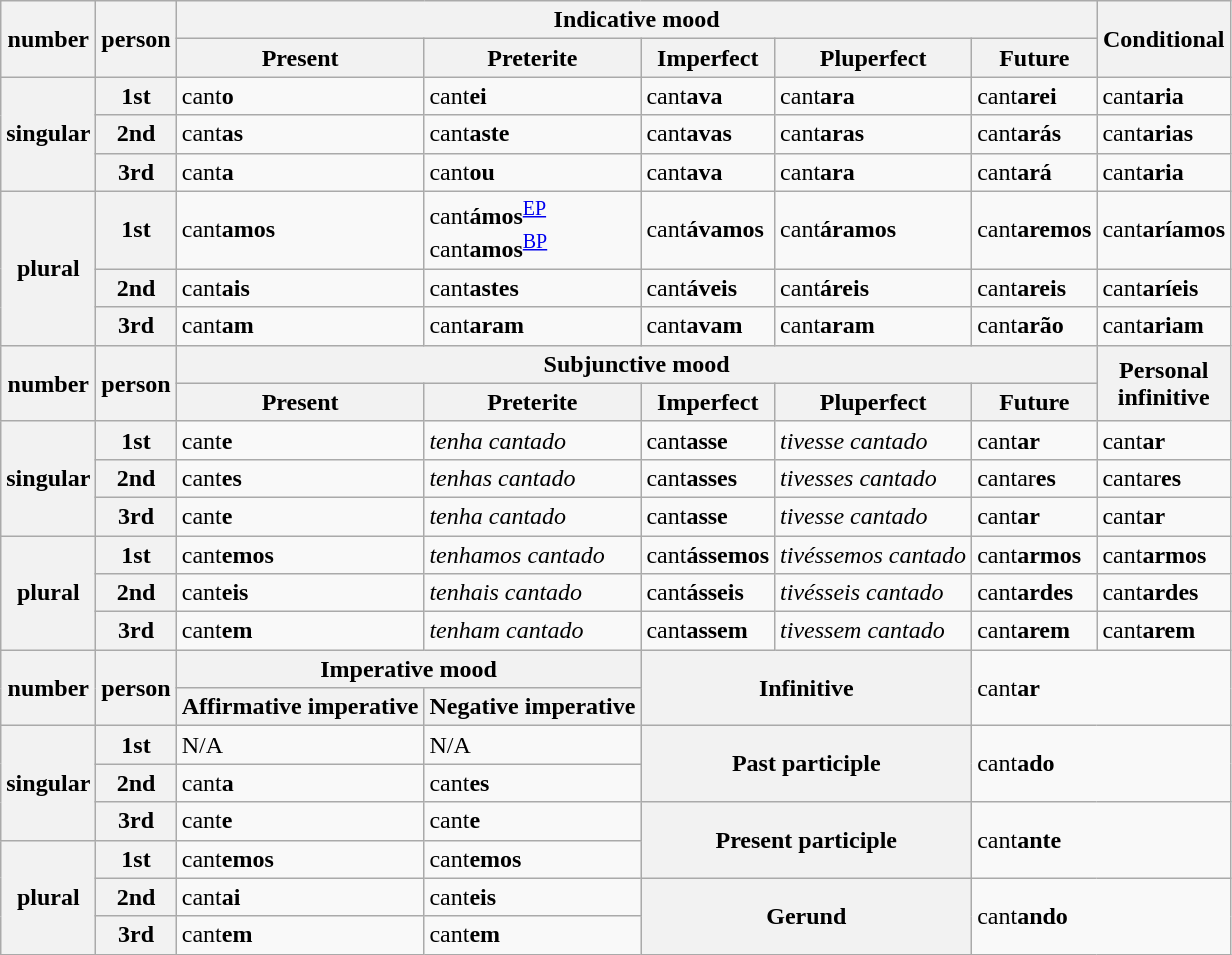<table class="wikitable">
<tr>
<th rowspan="2">number</th>
<th rowspan="2">person</th>
<th colspan="5">Indicative mood</th>
<th rowspan="2">Conditional</th>
</tr>
<tr>
<th>Present</th>
<th>Preterite</th>
<th>Imperfect</th>
<th>Pluperfect</th>
<th>Future</th>
</tr>
<tr>
<th rowspan="3">singular</th>
<th>1st</th>
<td>cant<strong>o</strong></td>
<td>cant<strong>ei</strong></td>
<td>cant<strong>ava</strong></td>
<td>cant<strong>ara</strong></td>
<td>cant<strong>arei</strong></td>
<td>cant<strong>aria</strong></td>
</tr>
<tr>
<th>2nd</th>
<td>cant<strong>as</strong></td>
<td>cant<strong>aste</strong></td>
<td>cant<strong>avas</strong></td>
<td>cant<strong>aras</strong></td>
<td>cant<strong>arás</strong></td>
<td>cant<strong>arias</strong></td>
</tr>
<tr>
<th>3rd</th>
<td>cant<strong>a</strong></td>
<td>cant<strong>ou</strong></td>
<td>cant<strong>ava</strong></td>
<td>cant<strong>ara</strong></td>
<td>cant<strong>ará</strong></td>
<td>cant<strong>aria</strong></td>
</tr>
<tr>
<th rowspan="3">plural</th>
<th>1st</th>
<td>cant<strong>amos</strong></td>
<td>cant<strong>ámos</strong><sup><a href='#'>EP</a></sup> <br> cant<strong>amos</strong><sup><a href='#'>BP</a></sup></td>
<td>cant<strong>ávamos</strong></td>
<td>cant<strong>áramos</strong></td>
<td>cant<strong>aremos</strong></td>
<td>cant<strong>aríamos</strong></td>
</tr>
<tr>
<th>2nd</th>
<td>cant<strong>ais</strong></td>
<td>cant<strong>astes</strong></td>
<td>cant<strong>áveis</strong></td>
<td>cant<strong>áreis</strong></td>
<td>cant<strong>areis</strong></td>
<td>cant<strong>aríeis</strong></td>
</tr>
<tr>
<th>3rd</th>
<td>cant<strong>am</strong></td>
<td>cant<strong>aram</strong></td>
<td>cant<strong>avam</strong></td>
<td>cant<strong>aram</strong></td>
<td>cant<strong>arão</strong></td>
<td>cant<strong>ariam</strong></td>
</tr>
<tr>
<th rowspan="2">number</th>
<th rowspan="2">person</th>
<th colspan="5">Subjunctive mood</th>
<th rowspan="2">Personal <br> infinitive</th>
</tr>
<tr>
<th>Present</th>
<th>Preterite</th>
<th>Imperfect</th>
<th>Pluperfect</th>
<th>Future</th>
</tr>
<tr>
<th rowspan="3">singular</th>
<th>1st</th>
<td>cant<strong>e</strong></td>
<td><em>tenha cantado</em></td>
<td>cant<strong>asse</strong></td>
<td><em>tivesse cantado</em></td>
<td>cant<strong>ar</strong></td>
<td>cant<strong>ar</strong></td>
</tr>
<tr>
<th>2nd</th>
<td>cant<strong>es</strong></td>
<td><em>tenhas cantado</em></td>
<td>cant<strong>asses</strong></td>
<td><em>tivesses cantado</em></td>
<td>cantar<strong>es</strong></td>
<td>cantar<strong>es</strong></td>
</tr>
<tr>
<th>3rd</th>
<td>cant<strong>e</strong></td>
<td><em>tenha cantado</em></td>
<td>cant<strong>asse</strong></td>
<td><em>tivesse cantado</em></td>
<td>cant<strong>ar</strong></td>
<td>cant<strong>ar</strong></td>
</tr>
<tr>
<th rowspan="3">plural</th>
<th>1st</th>
<td>cant<strong>emos</strong></td>
<td><em>tenhamos cantado</em></td>
<td>cant<strong>ássemos</strong></td>
<td><em>tivéssemos cantado</em></td>
<td>cant<strong>armos</strong></td>
<td>cant<strong>armos</strong></td>
</tr>
<tr>
<th>2nd</th>
<td>cant<strong>eis</strong></td>
<td><em>tenhais cantado</em></td>
<td>cant<strong>ásseis</strong></td>
<td><em>tivésseis cantado</em></td>
<td>cant<strong>ardes</strong></td>
<td>cant<strong>ardes</strong></td>
</tr>
<tr>
<th>3rd</th>
<td>cant<strong>em</strong></td>
<td><em>tenham cantado</em></td>
<td>cant<strong>assem</strong></td>
<td><em>tivessem cantado</em></td>
<td>cant<strong>arem</strong></td>
<td>cant<strong>arem</strong></td>
</tr>
<tr>
<th rowspan="2">number</th>
<th rowspan="2">person</th>
<th colspan="2">Imperative mood</th>
<th colspan="2" rowspan="2">Infinitive</th>
<td colspan="2" rowspan="2">cant<strong>ar</strong></td>
</tr>
<tr>
<th>Affirmative imperative</th>
<th>Negative imperative</th>
</tr>
<tr>
<th rowspan="3">singular</th>
<th>1st</th>
<td>N/A</td>
<td>N/A</td>
<th colspan="2" rowspan="2">Past participle</th>
<td colspan="2" rowspan="2">cant<strong>ado</strong></td>
</tr>
<tr>
<th>2nd</th>
<td>cant<strong>a</strong></td>
<td>cant<strong>es</strong></td>
</tr>
<tr>
<th>3rd</th>
<td>cant<strong>e</strong></td>
<td>cant<strong>e</strong></td>
<th colspan="2" rowspan="2">Present participle</th>
<td colspan="2" rowspan="2">cant<strong>ante</strong></td>
</tr>
<tr>
<th rowspan="3">plural</th>
<th>1st</th>
<td>cant<strong>emos</strong></td>
<td>cant<strong>emos</strong></td>
</tr>
<tr>
<th>2nd</th>
<td>cant<strong>ai</strong></td>
<td>cant<strong>eis</strong></td>
<th colspan="2" rowspan="2">Gerund</th>
<td colspan="2" rowspan="2">cant<strong>ando</strong></td>
</tr>
<tr>
<th>3rd</th>
<td>cant<strong>em</strong></td>
<td>cant<strong>em</strong></td>
</tr>
</table>
